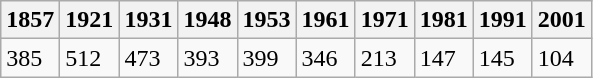<table class="wikitable">
<tr>
<th>1857</th>
<th>1921</th>
<th>1931</th>
<th>1948</th>
<th>1953</th>
<th>1961</th>
<th>1971</th>
<th>1981</th>
<th>1991</th>
<th>2001</th>
</tr>
<tr>
<td>385</td>
<td>512</td>
<td>473</td>
<td>393</td>
<td>399</td>
<td>346</td>
<td>213</td>
<td>147</td>
<td>145</td>
<td>104</td>
</tr>
</table>
